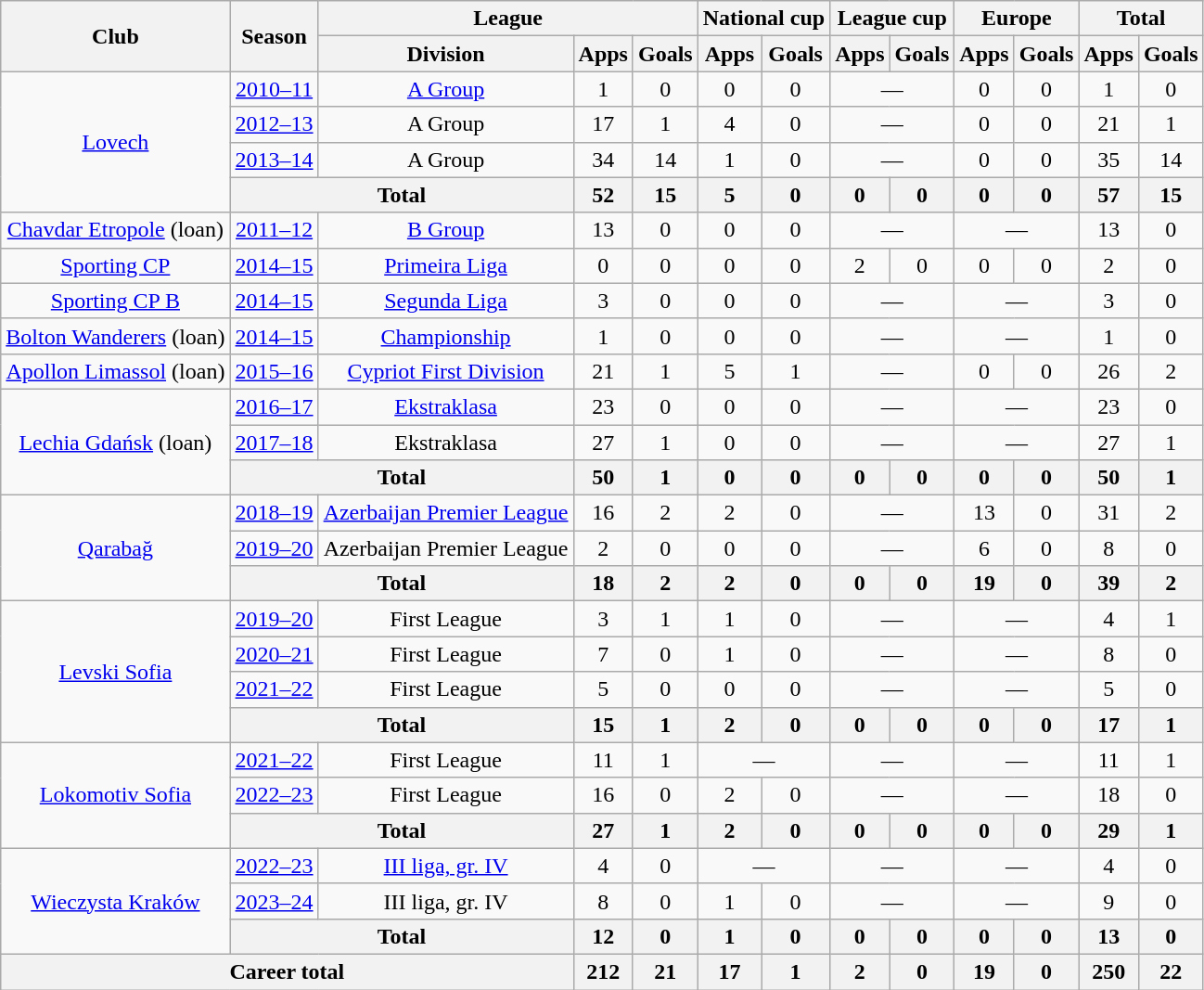<table class="wikitable" style="text-align: center;">
<tr>
<th rowspan="2">Club</th>
<th rowspan="2">Season</th>
<th colspan="3">League</th>
<th colspan="2">National cup</th>
<th colspan="2">League cup</th>
<th colspan="2">Europe</th>
<th colspan="2">Total</th>
</tr>
<tr>
<th>Division</th>
<th>Apps</th>
<th>Goals</th>
<th>Apps</th>
<th>Goals</th>
<th>Apps</th>
<th>Goals</th>
<th>Apps</th>
<th>Goals</th>
<th>Apps</th>
<th>Goals</th>
</tr>
<tr>
<td rowspan="4"><a href='#'>Lovech</a></td>
<td><a href='#'>2010–11</a></td>
<td><a href='#'>A Group</a></td>
<td>1</td>
<td>0</td>
<td>0</td>
<td>0</td>
<td colspan="2">—</td>
<td>0</td>
<td>0</td>
<td>1</td>
<td>0</td>
</tr>
<tr>
<td><a href='#'>2012–13</a></td>
<td>A Group</td>
<td>17</td>
<td>1</td>
<td>4</td>
<td>0</td>
<td colspan="2">—</td>
<td>0</td>
<td>0</td>
<td>21</td>
<td>1</td>
</tr>
<tr>
<td><a href='#'>2013–14</a></td>
<td>A Group</td>
<td>34</td>
<td>14</td>
<td>1</td>
<td>0</td>
<td colspan="2">—</td>
<td>0</td>
<td>0</td>
<td>35</td>
<td>14</td>
</tr>
<tr>
<th colspan="2">Total</th>
<th>52</th>
<th>15</th>
<th>5</th>
<th>0</th>
<th>0</th>
<th>0</th>
<th>0</th>
<th>0</th>
<th>57</th>
<th>15</th>
</tr>
<tr>
<td><a href='#'>Chavdar Etropole</a> (loan)</td>
<td><a href='#'>2011–12</a></td>
<td><a href='#'>B Group</a></td>
<td>13</td>
<td>0</td>
<td>0</td>
<td>0</td>
<td colspan="2">—</td>
<td colspan="2">—</td>
<td>13</td>
<td>0</td>
</tr>
<tr>
<td><a href='#'>Sporting CP</a></td>
<td><a href='#'>2014–15</a></td>
<td><a href='#'>Primeira Liga</a></td>
<td>0</td>
<td>0</td>
<td>0</td>
<td>0</td>
<td>2</td>
<td>0</td>
<td>0</td>
<td>0</td>
<td>2</td>
<td>0</td>
</tr>
<tr>
<td><a href='#'>Sporting CP B</a></td>
<td><a href='#'>2014–15</a></td>
<td><a href='#'>Segunda Liga</a></td>
<td>3</td>
<td>0</td>
<td>0</td>
<td>0</td>
<td colspan="2">—</td>
<td colspan="2">—</td>
<td>3</td>
<td>0</td>
</tr>
<tr>
<td><a href='#'>Bolton Wanderers</a> (loan)</td>
<td><a href='#'>2014–15</a></td>
<td><a href='#'>Championship</a></td>
<td>1</td>
<td>0</td>
<td>0</td>
<td>0</td>
<td colspan="2">—</td>
<td colspan="2">—</td>
<td>1</td>
<td>0</td>
</tr>
<tr>
<td><a href='#'>Apollon Limassol</a> (loan)</td>
<td><a href='#'>2015–16</a></td>
<td><a href='#'>Cypriot First Division</a></td>
<td>21</td>
<td>1</td>
<td>5</td>
<td>1</td>
<td colspan="2">—</td>
<td>0</td>
<td>0</td>
<td>26</td>
<td>2</td>
</tr>
<tr>
<td rowspan="3"><a href='#'>Lechia Gdańsk</a> (loan)</td>
<td><a href='#'>2016–17</a></td>
<td><a href='#'>Ekstraklasa</a></td>
<td>23</td>
<td>0</td>
<td>0</td>
<td>0</td>
<td colspan="2">—</td>
<td colspan="2">—</td>
<td>23</td>
<td>0</td>
</tr>
<tr>
<td><a href='#'>2017–18</a></td>
<td>Ekstraklasa</td>
<td>27</td>
<td>1</td>
<td>0</td>
<td>0</td>
<td colspan="2">—</td>
<td colspan="2">—</td>
<td>27</td>
<td>1</td>
</tr>
<tr>
<th colspan="2">Total</th>
<th>50</th>
<th>1</th>
<th>0</th>
<th>0</th>
<th>0</th>
<th>0</th>
<th>0</th>
<th>0</th>
<th>50</th>
<th>1</th>
</tr>
<tr>
<td rowspan="3"><a href='#'>Qarabağ</a></td>
<td><a href='#'>2018–19</a></td>
<td><a href='#'>Azerbaijan Premier League</a></td>
<td>16</td>
<td>2</td>
<td>2</td>
<td>0</td>
<td colspan="2">—</td>
<td>13</td>
<td>0</td>
<td>31</td>
<td>2</td>
</tr>
<tr>
<td><a href='#'>2019–20</a></td>
<td>Azerbaijan Premier League</td>
<td>2</td>
<td>0</td>
<td>0</td>
<td>0</td>
<td colspan="2">—</td>
<td>6</td>
<td>0</td>
<td>8</td>
<td>0</td>
</tr>
<tr>
<th colspan="2">Total</th>
<th>18</th>
<th>2</th>
<th>2</th>
<th>0</th>
<th>0</th>
<th>0</th>
<th>19</th>
<th>0</th>
<th>39</th>
<th>2</th>
</tr>
<tr>
<td rowspan="4"><a href='#'>Levski Sofia</a></td>
<td><a href='#'>2019–20</a></td>
<td>First League</td>
<td>3</td>
<td>1</td>
<td>1</td>
<td>0</td>
<td colspan="2">—</td>
<td colspan="2">—</td>
<td>4</td>
<td>1</td>
</tr>
<tr>
<td><a href='#'>2020–21</a></td>
<td>First League</td>
<td>7</td>
<td>0</td>
<td>1</td>
<td>0</td>
<td colspan="2">—</td>
<td colspan="2">—</td>
<td>8</td>
<td>0</td>
</tr>
<tr>
<td><a href='#'>2021–22</a></td>
<td>First League</td>
<td>5</td>
<td>0</td>
<td>0</td>
<td>0</td>
<td colspan="2">—</td>
<td colspan="2">—</td>
<td>5</td>
<td>0</td>
</tr>
<tr>
<th colspan="2">Total</th>
<th>15</th>
<th>1</th>
<th>2</th>
<th>0</th>
<th>0</th>
<th>0</th>
<th>0</th>
<th>0</th>
<th>17</th>
<th>1</th>
</tr>
<tr>
<td rowspan="3"><a href='#'>Lokomotiv Sofia</a></td>
<td><a href='#'>2021–22</a></td>
<td>First League</td>
<td>11</td>
<td>1</td>
<td colspan="2">—</td>
<td colspan="2">—</td>
<td colspan="2">—</td>
<td>11</td>
<td>1</td>
</tr>
<tr>
<td><a href='#'>2022–23</a></td>
<td>First League</td>
<td>16</td>
<td>0</td>
<td>2</td>
<td>0</td>
<td colspan="2">—</td>
<td colspan="2">—</td>
<td>18</td>
<td>0</td>
</tr>
<tr>
<th colspan="2">Total</th>
<th>27</th>
<th>1</th>
<th>2</th>
<th>0</th>
<th>0</th>
<th>0</th>
<th>0</th>
<th>0</th>
<th>29</th>
<th>1</th>
</tr>
<tr>
<td rowspan="3"><a href='#'>Wieczysta Kraków</a></td>
<td><a href='#'>2022–23</a></td>
<td><a href='#'>III liga, gr. IV</a></td>
<td>4</td>
<td>0</td>
<td colspan="2">—</td>
<td colspan="2">—</td>
<td colspan="2">—</td>
<td>4</td>
<td>0</td>
</tr>
<tr>
<td><a href='#'>2023–24</a></td>
<td>III liga, gr. IV</td>
<td>8</td>
<td>0</td>
<td>1</td>
<td>0</td>
<td colspan="2">—</td>
<td colspan="2">—</td>
<td>9</td>
<td>0</td>
</tr>
<tr>
<th colspan="2">Total</th>
<th>12</th>
<th>0</th>
<th>1</th>
<th>0</th>
<th>0</th>
<th>0</th>
<th>0</th>
<th>0</th>
<th>13</th>
<th>0</th>
</tr>
<tr>
<th colspan="3">Career total</th>
<th>212</th>
<th>21</th>
<th>17</th>
<th>1</th>
<th>2</th>
<th>0</th>
<th>19</th>
<th>0</th>
<th>250</th>
<th>22</th>
</tr>
</table>
